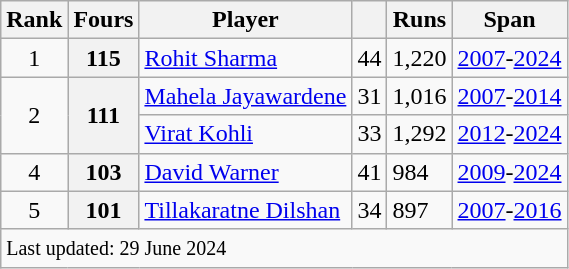<table class="wikitable sortable">
<tr>
<th>Rank</th>
<th>Fours</th>
<th>Player</th>
<th></th>
<th>Runs</th>
<th>Span</th>
</tr>
<tr>
<td align=center>1</td>
<th>115</th>
<td> <a href='#'>Rohit Sharma</a></td>
<td>44</td>
<td>1,220</td>
<td><a href='#'>2007</a>-<a href='#'>2024</a></td>
</tr>
<tr>
<td align=center rowspan=2>2</td>
<th rowspan=2>111</th>
<td> <a href='#'>Mahela Jayawardene</a></td>
<td>31</td>
<td>1,016</td>
<td><a href='#'>2007</a>-<a href='#'>2014</a></td>
</tr>
<tr>
<td> <a href='#'>Virat Kohli</a></td>
<td>33</td>
<td>1,292</td>
<td><a href='#'>2012</a>-<a href='#'>2024</a></td>
</tr>
<tr>
<td align=center>4</td>
<th>103</th>
<td> <a href='#'>David Warner</a></td>
<td>41</td>
<td>984</td>
<td><a href='#'>2009</a>-<a href='#'>2024</a></td>
</tr>
<tr>
<td align=center>5</td>
<th>101</th>
<td> <a href='#'>Tillakaratne Dilshan</a></td>
<td>34</td>
<td>897</td>
<td><a href='#'>2007</a>-<a href='#'>2016</a></td>
</tr>
<tr>
<td colspan="10"><small>Last updated: 29 June 2024</small></td>
</tr>
</table>
